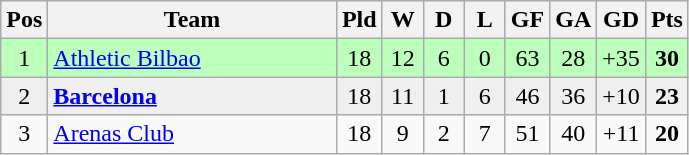<table class="wikitable" style="text-align:center">
<tr>
<th width=20>Pos</th>
<th width=185>Team</th>
<th width=20>Pld</th>
<th width=20>W</th>
<th width=20>D</th>
<th width=20>L</th>
<th width=20>GF</th>
<th width=20>GA</th>
<th width=20>GD</th>
<th width=20>Pts</th>
</tr>
<tr bgcolor=#bbffbb>
<td>1</td>
<td align="left"><a href='#'>Athletic Bilbao</a></td>
<td>18</td>
<td>12</td>
<td>6</td>
<td>0</td>
<td>63</td>
<td>28</td>
<td>+35</td>
<td><strong>30</strong></td>
</tr>
<tr align="center" bgcolor="#EFEFEF">
<td>2</td>
<td align="left"><strong><a href='#'>Barcelona</a></strong></td>
<td>18</td>
<td>11</td>
<td>1</td>
<td>6</td>
<td>46</td>
<td>36</td>
<td>+10</td>
<td><strong>23</strong></td>
</tr>
<tr align="center">
<td>3</td>
<td align="left"><a href='#'>Arenas Club</a></td>
<td>18</td>
<td>9</td>
<td>2</td>
<td>7</td>
<td>51</td>
<td>40</td>
<td>+11</td>
<td><strong>20</strong></td>
</tr>
</table>
